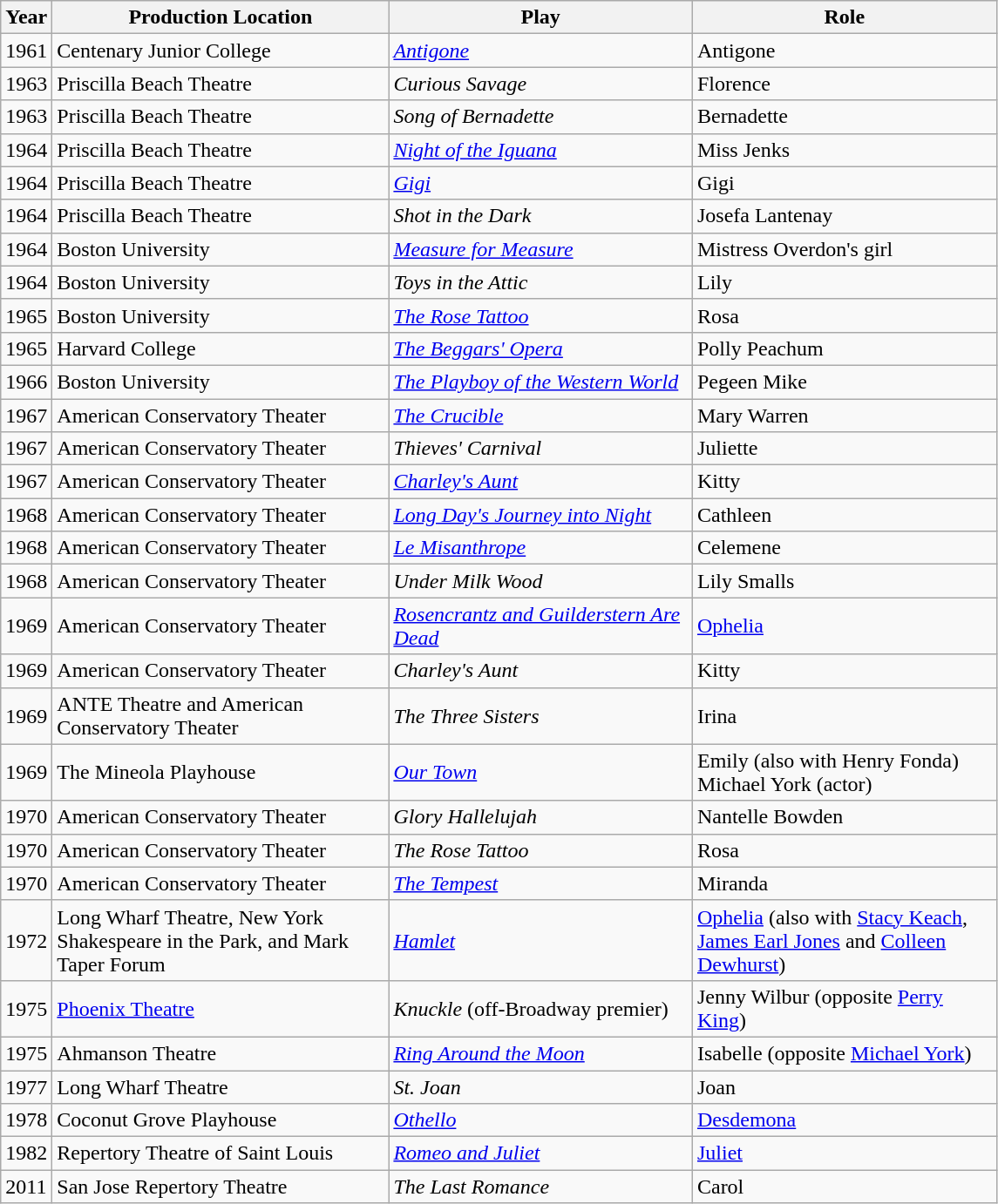<table class="wikitable">
<tr>
<th scope="col" width="32">Year</th>
<th scope="col" width="250">Production Location</th>
<th scope="col" width="225">Play</th>
<th scope="col" width="225">Role</th>
</tr>
<tr>
<td>1961</td>
<td>Centenary Junior College</td>
<td><em><a href='#'>Antigone</a></em></td>
<td>Antigone</td>
</tr>
<tr>
<td>1963</td>
<td>Priscilla Beach Theatre</td>
<td><em>Curious Savage</em></td>
<td>Florence</td>
</tr>
<tr>
<td>1963</td>
<td>Priscilla Beach Theatre</td>
<td><em>Song of Bernadette</em></td>
<td>Bernadette</td>
</tr>
<tr>
<td>1964</td>
<td>Priscilla Beach Theatre</td>
<td><em><a href='#'>Night of the Iguana</a></em></td>
<td>Miss Jenks</td>
</tr>
<tr>
<td>1964</td>
<td>Priscilla Beach Theatre</td>
<td><em><a href='#'>Gigi</a></em></td>
<td>Gigi</td>
</tr>
<tr>
<td>1964</td>
<td>Priscilla Beach Theatre</td>
<td><em>Shot in the Dark</em></td>
<td>Josefa Lantenay</td>
</tr>
<tr>
<td>1964</td>
<td>Boston University</td>
<td><em><a href='#'>Measure for Measure</a></em></td>
<td>Mistress Overdon's girl</td>
</tr>
<tr>
<td>1964</td>
<td>Boston University</td>
<td><em>Toys in the Attic</em></td>
<td>Lily</td>
</tr>
<tr>
<td>1965</td>
<td>Boston University</td>
<td><em><a href='#'>The Rose Tattoo</a></em></td>
<td>Rosa</td>
</tr>
<tr>
<td>1965</td>
<td>Harvard College</td>
<td><em><a href='#'>The Beggars' Opera</a></em></td>
<td>Polly Peachum</td>
</tr>
<tr>
<td>1966</td>
<td>Boston University</td>
<td><em><a href='#'>The Playboy of the Western World</a></em></td>
<td>Pegeen Mike</td>
</tr>
<tr>
<td>1967</td>
<td>American Conservatory Theater</td>
<td><em><a href='#'>The Crucible</a></em></td>
<td>Mary Warren</td>
</tr>
<tr>
<td>1967</td>
<td>American Conservatory Theater</td>
<td><em>Thieves' Carnival</em></td>
<td>Juliette</td>
</tr>
<tr>
<td>1967</td>
<td>American Conservatory Theater</td>
<td><em><a href='#'>Charley's Aunt</a></em></td>
<td>Kitty</td>
</tr>
<tr>
<td>1968</td>
<td>American Conservatory Theater</td>
<td><em><a href='#'>Long Day's Journey into Night</a></em></td>
<td>Cathleen</td>
</tr>
<tr>
<td>1968</td>
<td>American Conservatory Theater</td>
<td><em><a href='#'>Le Misanthrope</a></em></td>
<td>Celemene</td>
</tr>
<tr>
<td>1968</td>
<td>American Conservatory Theater</td>
<td><em>Under Milk Wood</em></td>
<td>Lily Smalls</td>
</tr>
<tr>
<td>1969</td>
<td>American Conservatory Theater</td>
<td><em><a href='#'>Rosencrantz and Guilderstern Are Dead</a></em></td>
<td><a href='#'>Ophelia</a></td>
</tr>
<tr>
<td>1969</td>
<td>American Conservatory Theater</td>
<td><em>Charley's Aunt</em></td>
<td>Kitty</td>
</tr>
<tr>
<td>1969</td>
<td>ANTE Theatre and American Conservatory Theater</td>
<td><em>The Three Sisters</em></td>
<td>Irina</td>
</tr>
<tr>
<td>1969</td>
<td>The Mineola Playhouse</td>
<td><em><a href='#'>Our Town</a></em></td>
<td>Emily (also with Henry Fonda) Michael York (actor)</td>
</tr>
<tr>
<td>1970</td>
<td>American Conservatory Theater</td>
<td><em>Glory Hallelujah</em></td>
<td>Nantelle Bowden</td>
</tr>
<tr>
<td>1970</td>
<td>American Conservatory Theater</td>
<td><em>The Rose Tattoo</em></td>
<td>Rosa</td>
</tr>
<tr>
<td>1970</td>
<td>American Conservatory Theater</td>
<td><em><a href='#'>The Tempest</a></em></td>
<td>Miranda</td>
</tr>
<tr>
<td>1972</td>
<td>Long Wharf Theatre, New York Shakespeare in the Park, and Mark Taper Forum</td>
<td><em><a href='#'>Hamlet</a></em></td>
<td><a href='#'>Ophelia</a> (also with <a href='#'>Stacy Keach</a>, <a href='#'>James Earl Jones</a> and <a href='#'>Colleen Dewhurst</a>)</td>
</tr>
<tr>
<td>1975</td>
<td><a href='#'>Phoenix Theatre</a></td>
<td><em>Knuckle</em> (off-Broadway premier)</td>
<td>Jenny Wilbur (opposite <a href='#'>Perry King</a>)</td>
</tr>
<tr>
<td>1975</td>
<td>Ahmanson Theatre</td>
<td><em><a href='#'>Ring Around the Moon</a></em></td>
<td>Isabelle (opposite <a href='#'>Michael York</a>)</td>
</tr>
<tr>
<td>1977</td>
<td>Long Wharf Theatre</td>
<td><em>St. Joan</em></td>
<td>Joan</td>
</tr>
<tr>
<td>1978</td>
<td>Coconut Grove Playhouse</td>
<td><em><a href='#'>Othello</a></em></td>
<td><a href='#'>Desdemona</a></td>
</tr>
<tr>
<td>1982</td>
<td>Repertory Theatre of Saint Louis</td>
<td><em><a href='#'>Romeo and Juliet</a></em></td>
<td><a href='#'>Juliet</a></td>
</tr>
<tr>
<td>2011</td>
<td>San Jose Repertory Theatre</td>
<td><em>The Last Romance</em></td>
<td>Carol</td>
</tr>
</table>
